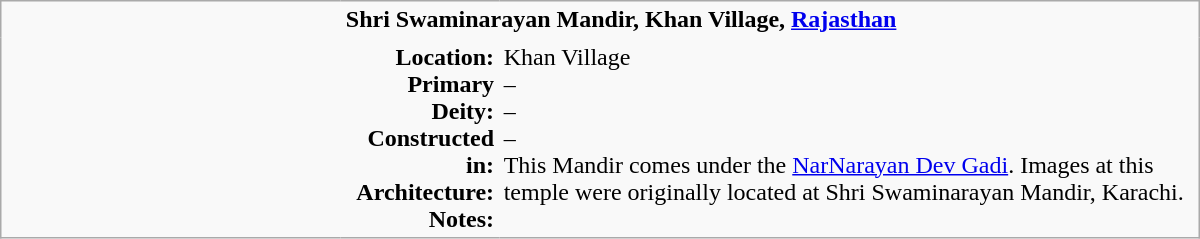<table class="wikitable plain" border="0" width="800">
<tr>
<td width="220px" rowspan="2" style="border:none;"></td>
<td valign="top" colspan=2 style="border:none;"><strong>Shri Swaminarayan Mandir, Khan Village, <a href='#'>Rajasthan</a></strong></td>
</tr>
<tr>
<td valign="top" style="text-align:right; border:none;"><strong>Location:</strong><br><strong>Primary Deity:</strong><br><strong>Constructed in:</strong><br><strong>Architecture:</strong><br><strong>Notes:</strong></td>
<td valign="top" style="border:none;">Khan Village <br>– <br>– <br>– <br>This Mandir comes under the <a href='#'>NarNarayan Dev Gadi</a>. Images at this temple were originally located at Shri Swaminarayan Mandir, Karachi.</td>
</tr>
</table>
